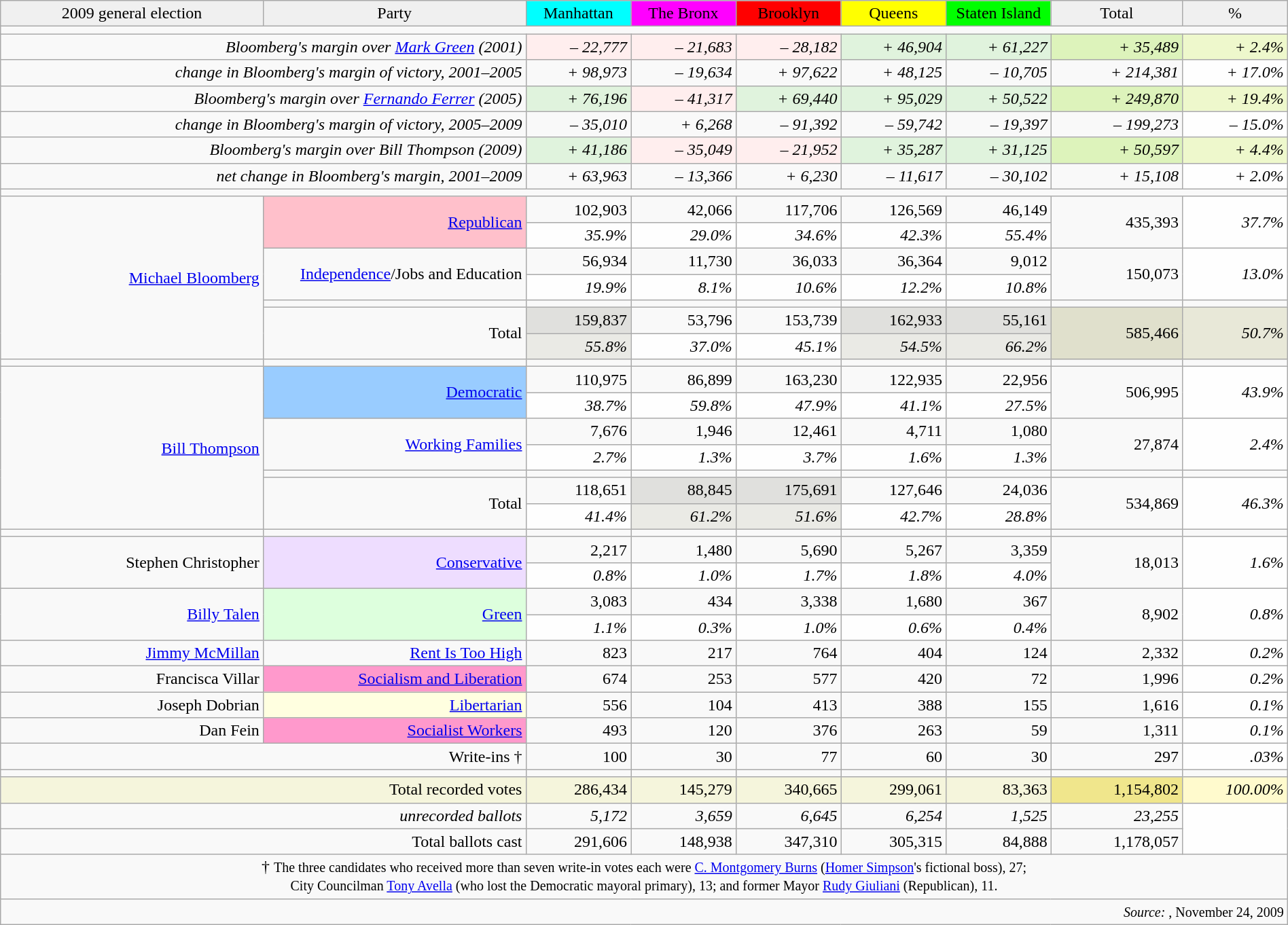<table class="wikitable" style="width:100%; text-align:right;">
<tr style="text-align:center;">
<td style="width:20%; background:#f0f0f0;">2009 general election</td>
<td style="width:20%; background:#f0f0f0;">Party</td>
<td style="width:8%; background:aqua;">Manhattan</td>
<td style="width:8%; background:magenta;">The Bronx</td>
<td style="width:8%; background:red;">Brooklyn</td>
<td style="width:8%; background:yellow;">Queens</td>
<td style="width:8%; background:lime;">Staten Island</td>
<td style="width:10%; background:#f0f0f0;">Total</td>
<td style="width:8%; background:#f0f0f0;">%</td>
</tr>
<tr>
<td colspan="9"></td>
</tr>
<tr>
<td colspan="2"><em>Bloomberg's margin over <a href='#'>Mark Green</a> (2001)</em></td>
<td style="background:#fee;"><em>– 22,777</em></td>
<td style="background:#fee;"><em>– 21,683</em></td>
<td style="background:#fee;"><em>– 28,182</em></td>
<td style="background:#e0f3dd;"><em>+ 46,904</em></td>
<td style="background:#e0f3dd;"><em>+ 61,227</em></td>
<td style="background:#ddf3bb;"><em>+ 35,489</em></td>
<td style="background:#eef8cc;"><em>+ 2.4%</em></td>
</tr>
<tr>
<td colspan="2"><em>change in Bloomberg's margin of victory, 2001–2005</em></td>
<td><em>+ 98,973</em></td>
<td><em>– 19,634</em></td>
<td><em>+ 97,622</em></td>
<td><em>+ 48,125</em></td>
<td><em>– 10,705</em></td>
<td><em>+ 214,381</em></td>
<td bgcolor=fefefe><em>+ 17.0%</em></td>
</tr>
<tr>
<td colspan="2"><em>Bloomberg's margin over <a href='#'>Fernando Ferrer</a> (2005)</em></td>
<td style="background:#e0f3dd;"><em>+ 76,196</em></td>
<td style="background:#fee;"><em>– 41,317</em></td>
<td style="background:#e0f3dd;"><em>+ 69,440</em></td>
<td style="background:#e0f3dd;"><em>+ 95,029</em></td>
<td style="background:#e0f3dd;"><em>+ 50,522</em></td>
<td style="background:#ddf3bb;"><em>+ 249,870</em></td>
<td bgcolor=eef8cc><em>+ 19.4%</em></td>
</tr>
<tr>
<td colspan="2"><em>change in Bloomberg's margin of victory, 2005–2009</em></td>
<td><em>– 35,010</em></td>
<td><em>+ 6,268</em></td>
<td><em>– 91,392</em></td>
<td><em>– 59,742</em></td>
<td><em>– 19,397</em></td>
<td><em>– 199,273</em></td>
<td bgcolor=fefefe><em>– 15.0%</em></td>
</tr>
<tr>
<td colspan="2"><em>Bloomberg's margin over Bill Thompson (2009)</em></td>
<td bgcolor=e0f3dd><em>+ 41,186</em></td>
<td style="background:#fee;"><em>– 35,049</em></td>
<td style="background:#fee;"><em>– 21,952</em></td>
<td bgcolor=e0f3dd><em>+	35,287</em></td>
<td bgcolor=e0f3dd><em>+ 31,125</em></td>
<td style="background:#ddf3bb;"><em>+ 	50,597</em></td>
<td bgcolor=eef8cc><em>+ 	4.4%</em></td>
</tr>
<tr>
<td colspan="2"><em>net change in Bloomberg's margin, 2001–2009</em></td>
<td><em>+ 63,963</em></td>
<td><em>– 13,366</em></td>
<td><em>+ 6,230</em></td>
<td><em>– 11,617</em></td>
<td><em>– 30,102</em></td>
<td><em>+ 15,108</em></td>
<td bgcolor=fefefe><em>+ 2.0%</em></td>
</tr>
<tr>
<td colspan="9"></td>
</tr>
<tr>
<td rowspan="7"><a href='#'>Michael Bloomberg</a></td>
<td rowspan="2" style="background:pink;"><a href='#'>Republican</a></td>
<td>102,903</td>
<td>42,066</td>
<td>117,706</td>
<td>126,569</td>
<td>46,149</td>
<td rowspan="2">435,393</td>
<td rowspan="2" style="background:#fefefe;"><em>37.7%</em></td>
</tr>
<tr style="background:#fefefe;">
<td><em> 35.9%</em></td>
<td><em>29.0%</em></td>
<td><em>34.6%</em></td>
<td><em>42.3%</em></td>
<td><em>55.4%</em></td>
</tr>
<tr>
<td rowspan="2"><a href='#'>Independence</a>/Jobs and Education</td>
<td>56,934</td>
<td>11,730</td>
<td>36,033</td>
<td>36,364</td>
<td>9,012</td>
<td rowspan="2">150,073</td>
<td rowspan="2" style="background:#fefefe;"><em>13.0%</em></td>
</tr>
<tr style="background:#fefefe;">
<td><em>19.9%</em></td>
<td><em>	8.1%</em></td>
<td><em>10.6%</em></td>
<td><em>12.2%</em></td>
<td><em>10.8%</em></td>
</tr>
<tr>
<td></td>
<td></td>
<td></td>
<td></td>
<td></td>
<td></td>
<td></td>
</tr>
<tr>
<td rowspan="2">Total</td>
<td bgcolor=e0e0dd>159,837</td>
<td>53,796</td>
<td>153,739</td>
<td style="background:#e0e0dd;">162,933</td>
<td bgcolor=e0e0dd>55,161</td>
<td rowspan="2" style="background:#e0e0cc;">585,466</td>
<td rowspan="2" style="background:#e8e8d8;"><em>50.7%</em></td>
</tr>
<tr style="background:#eaeae5;">
<td><em>55.8%</em></td>
<td bgcolor=fefefe><em>37.0%</em></td>
<td bgcolor=fefefe><em>45.1%</em></td>
<td><em>54.5%</em></td>
<td><em>66.2%</em></td>
</tr>
<tr>
<td></td>
<td></td>
<td></td>
<td></td>
<td></td>
<td></td>
<td></td>
<td></td>
</tr>
<tr>
<td rowspan="7"><a href='#'>Bill Thompson</a></td>
<td rowspan="2" style="background:#9cf;"><a href='#'>Democratic</a></td>
<td>110,975</td>
<td>86,899</td>
<td>163,230</td>
<td>122,935</td>
<td>22,956</td>
<td rowspan="2">506,995</td>
<td rowspan="2" style="background:#fefefe;"><em>43.9%</em></td>
</tr>
<tr style="background:#fefefe;">
<td><em>38.7%</em></td>
<td><em>59.8%</em></td>
<td><em>47.9%</em></td>
<td><em>41.1%</em></td>
<td><em>27.5%</em></td>
</tr>
<tr>
<td rowspan="2"><a href='#'>Working Families</a></td>
<td>7,676</td>
<td>1,946</td>
<td>12,461</td>
<td>4,711</td>
<td>1,080</td>
<td rowspan="2">27,874</td>
<td rowspan="2" style="background:#fefefe;"><em>2.4%</em></td>
</tr>
<tr style="background:#fefefe;">
<td><em>2.7%</em></td>
<td><em>1.3%</em></td>
<td><em>3.7%</em></td>
<td><em>1.6%</em></td>
<td><em>1.3%</em></td>
</tr>
<tr>
<td></td>
<td></td>
<td></td>
<td></td>
<td></td>
<td></td>
<td></td>
<td></td>
</tr>
<tr>
<td rowspan="2">Total</td>
<td>118,651</td>
<td bgcolor=e0e0dd>88,845</td>
<td bgcolor=e0e0dd>175,691</td>
<td>127,646</td>
<td>24,036</td>
<td rowspan="2">534,869</td>
<td rowspan="2" style="background:#fefefe;"><em>46.3%</em></td>
</tr>
<tr style="background:#fefefe;">
<td><em>41.4%</em></td>
<td bgcolor=eaeae5><em>61.2%</em></td>
<td bgcolor=eaeae5><em>51.6%</em></td>
<td><em>42.7%</em></td>
<td><em>28.8%</em></td>
</tr>
<tr>
<td></td>
<td></td>
<td></td>
<td></td>
<td></td>
<td></td>
<td></td>
<td></td>
</tr>
<tr>
<td rowspan="2">Stephen Christopher</td>
<td rowspan="2" style="background:#edf;"><a href='#'>Conservative</a></td>
<td>2,217</td>
<td>1,480</td>
<td>5,690</td>
<td>5,267</td>
<td>3,359</td>
<td rowspan="2">18,013</td>
<td rowspan="2" style="background:#fefefe;"><em>1.6%</em></td>
</tr>
<tr style="background:#fefefe;">
<td><em>0.8%	</em></td>
<td><em>1.0%</em></td>
<td><em>1.7%</em></td>
<td><em>1.8%</em></td>
<td><em>4.0%</em></td>
</tr>
<tr>
<td rowspan="2"><a href='#'>Billy Talen</a></td>
<td rowspan="2" style="background:#dfd;"><a href='#'>Green</a></td>
<td>3,083</td>
<td>434</td>
<td>3,338</td>
<td>1,680</td>
<td>367</td>
<td rowspan="2">8,902</td>
<td rowspan="2" style="background:#fefefe;"><em>0.8%</em></td>
</tr>
<tr style="background:#fefefe;">
<td><em>1.1%	</em></td>
<td><em>0.3%</em></td>
<td><em>1.0%</em></td>
<td><em>0.6%</em></td>
<td><em>0.4%</em></td>
</tr>
<tr>
<td><a href='#'>Jimmy McMillan</a></td>
<td><a href='#'>Rent Is Too High</a></td>
<td>823</td>
<td>217</td>
<td>764</td>
<td>404</td>
<td>124</td>
<td>2,332</td>
<td bgcolor=fefefe><em>0.2%</em></td>
</tr>
<tr>
<td>Francisca Villar</td>
<td style="background:#f9c;"><a href='#'>Socialism and Liberation</a></td>
<td>674</td>
<td>253</td>
<td>577</td>
<td>420</td>
<td>72</td>
<td>1,996</td>
<td style="background:#fefefe;"><em>0.2%</em></td>
</tr>
<tr>
<td>Joseph Dobrian</td>
<td style="background:lightyellow;"><a href='#'>Libertarian</a></td>
<td>556</td>
<td>104</td>
<td>413</td>
<td>388</td>
<td>155</td>
<td>1,616</td>
<td bgcolor=fefefe><em>0.1%</em></td>
</tr>
<tr>
<td>Dan Fein</td>
<td style="background:#f9c;"><a href='#'>Socialist Workers</a></td>
<td>493</td>
<td>120</td>
<td>376</td>
<td>263</td>
<td>59</td>
<td>1,311</td>
<td bgcolor=fefefe><em>0.1%</em></td>
</tr>
<tr>
<td colspan="2">Write-ins †</td>
<td>100</td>
<td>30</td>
<td>77</td>
<td>60</td>
<td>30</td>
<td>297</td>
<td bgcolor=fefefe><em>.03%</em></td>
</tr>
<tr>
<td colspan="2"></td>
<td></td>
<td></td>
<td></td>
<td></td>
<td></td>
<td></td>
</tr>
<tr style="background:beige;">
<td colspan="2">Total recorded votes</td>
<td>286,434</td>
<td>145,279</td>
<td>340,665</td>
<td>299,061</td>
<td>83,363</td>
<td bgcolor=khaki>1,154,802</td>
<td style="background:lemonchiffon;"><em>100.00%</em></td>
</tr>
<tr>
<td colspan="2"><em>unrecorded ballots</em></td>
<td><em>5,172</em></td>
<td><em>3,659</em></td>
<td><em>6,645</em></td>
<td><em>6,254</em></td>
<td><em>1,525</em></td>
<td><em>23,255</em></td>
<td rowspan="2" style="background:#fefefe;"> </td>
</tr>
<tr>
<td colspan="2">Total ballots cast</td>
<td>291,606</td>
<td>148,938</td>
<td>347,310</td>
<td>305,315</td>
<td>84,888</td>
<td>1,178,057</td>
</tr>
<tr>
<td colspan="9" style="text-align:center;">† <small>The three candidates who received more than seven write-in votes each were <a href='#'>C. Montgomery Burns</a> (<a href='#'>Homer Simpson</a>'s fictional boss), 27;<br> City Councilman <a href='#'>Tony Avella</a> (who lost the Democratic mayoral primary), 13; and former Mayor <a href='#'>Rudy Giuliani</a> (Republican), 11.</small></td>
</tr>
<tr>
<td colspan="9" style="text-align:right;"><small><em>Source:</em>  , November 24, 2009</small></td>
</tr>
</table>
